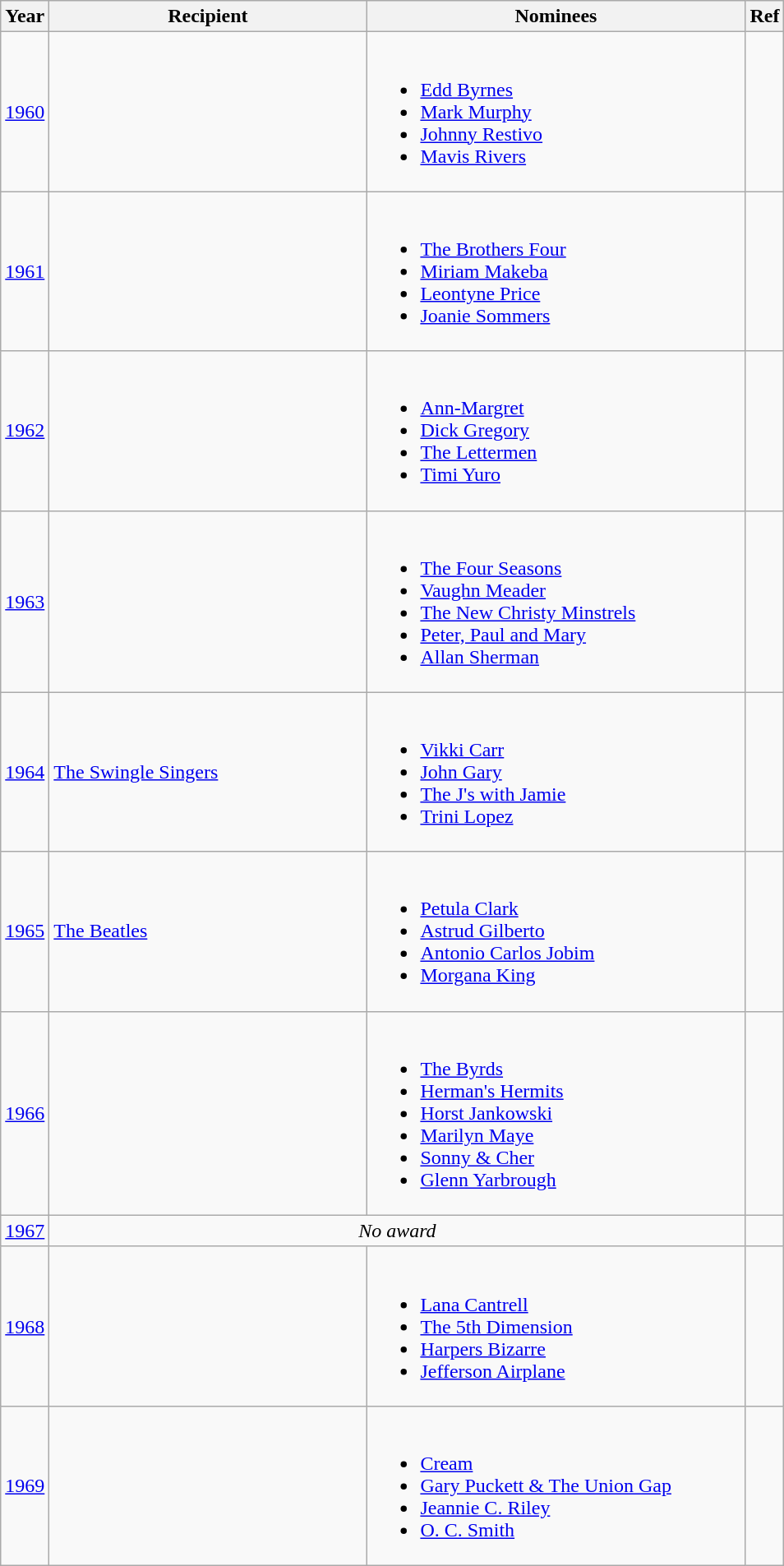<table class="wikitable sortable">
<tr>
<th scope="col" bgcolor="#efefef">Year</th>
<th scope="col" bgcolor="#efefef" width=250px>Recipient</th>
<th scope="col" bgcolor="#efefef" width=300px class=unsortable>Nominees</th>
<th scope="col" bgcolor="#efefef" class=unsortable>Ref</th>
</tr>
<tr>
<td scope="row" align="center"><a href='#'>1960</a></td>
<td></td>
<td><br><ul><li><a href='#'>Edd Byrnes</a></li><li><a href='#'>Mark Murphy</a></li><li><a href='#'>Johnny Restivo</a></li><li><a href='#'>Mavis Rivers</a></li></ul></td>
<td align="center"></td>
</tr>
<tr>
<td scope="row" align="center"><a href='#'>1961</a></td>
<td></td>
<td><br><ul><li><a href='#'>The Brothers Four</a></li><li><a href='#'>Miriam Makeba</a></li><li><a href='#'>Leontyne Price</a></li><li><a href='#'>Joanie Sommers</a></li></ul></td>
<td align="center"></td>
</tr>
<tr>
<td scope="row" align="center"><a href='#'>1962</a></td>
<td></td>
<td><br><ul><li><a href='#'>Ann-Margret</a></li><li><a href='#'>Dick Gregory</a></li><li><a href='#'>The Lettermen</a></li><li><a href='#'>Timi Yuro</a></li></ul></td>
<td align="center"></td>
</tr>
<tr>
<td scope="row" align="center"><a href='#'>1963</a></td>
<td></td>
<td><br><ul><li><a href='#'>The Four Seasons</a></li><li><a href='#'>Vaughn Meader</a></li><li><a href='#'>The New Christy Minstrels</a></li><li><a href='#'>Peter, Paul and Mary</a></li><li><a href='#'>Allan Sherman</a></li></ul></td>
<td align="center"></td>
</tr>
<tr>
<td scope="row" align="center"><a href='#'>1964</a></td>
<td><a href='#'>The Swingle Singers</a></td>
<td><br><ul><li><a href='#'>Vikki Carr</a></li><li><a href='#'>John Gary</a></li><li><a href='#'>The J's with Jamie</a></li><li><a href='#'>Trini Lopez</a></li></ul></td>
<td align="center"></td>
</tr>
<tr>
<td scope="row" align="center"><a href='#'>1965</a></td>
<td><a href='#'>The Beatles</a></td>
<td><br><ul><li><a href='#'>Petula Clark</a></li><li><a href='#'>Astrud Gilberto</a></li><li><a href='#'>Antonio Carlos Jobim</a></li><li><a href='#'>Morgana King</a></li></ul></td>
<td align="center"></td>
</tr>
<tr>
<td scope="row" align="center"><a href='#'>1966</a></td>
<td></td>
<td><br><ul><li><a href='#'>The Byrds</a></li><li><a href='#'>Herman's Hermits</a></li><li><a href='#'>Horst Jankowski</a></li><li><a href='#'>Marilyn Maye</a></li><li><a href='#'>Sonny & Cher</a></li><li><a href='#'>Glenn Yarbrough</a></li></ul></td>
<td align="center"></td>
</tr>
<tr>
<td scope="row" align="center"><a href='#'>1967</a></td>
<td align="center" colspan="2"><em>No award</em></td>
<td align="center"></td>
</tr>
<tr>
<td scope="row" align="center"><a href='#'>1968</a></td>
<td></td>
<td><br><ul><li><a href='#'>Lana Cantrell</a></li><li><a href='#'>The 5th Dimension</a></li><li><a href='#'>Harpers Bizarre</a></li><li><a href='#'>Jefferson Airplane</a></li></ul></td>
<td align="center"></td>
</tr>
<tr>
<td scope="row" align="center"><a href='#'>1969</a></td>
<td></td>
<td><br><ul><li><a href='#'>Cream</a></li><li><a href='#'>Gary Puckett & The Union Gap</a></li><li><a href='#'>Jeannie C. Riley</a></li><li><a href='#'>O. C. Smith</a></li></ul></td>
<td align="center"></td>
</tr>
</table>
